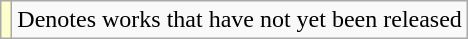<table class="wikitable">
<tr>
<td style="background:#FFFFCC;"></td>
<td>Denotes works that have not yet been released</td>
</tr>
</table>
